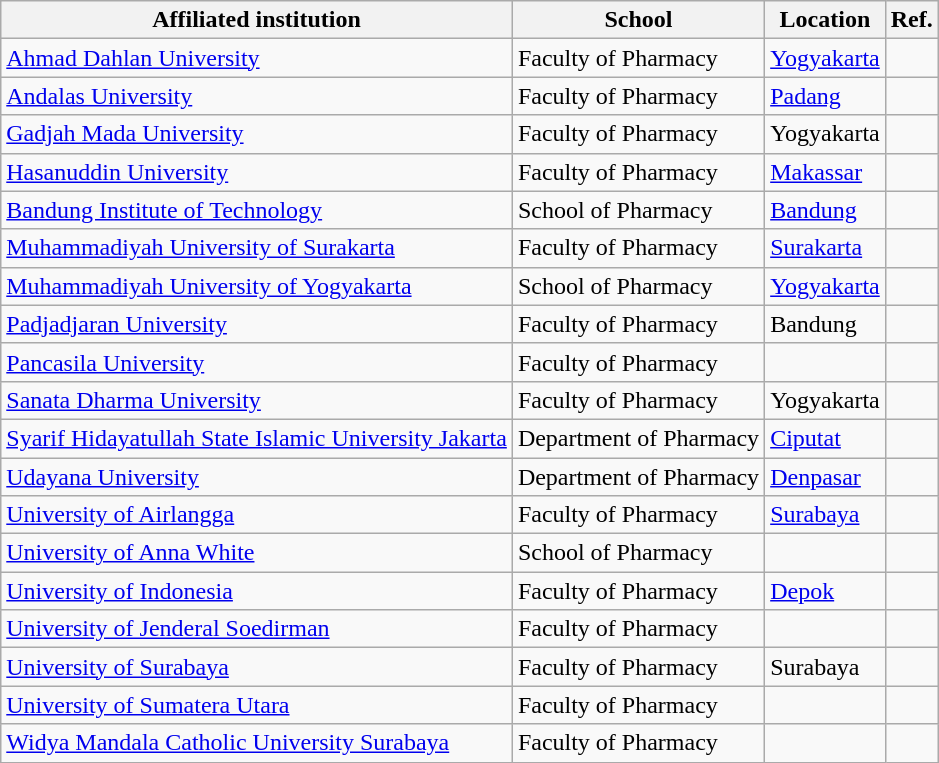<table class="wikitable sortable">
<tr>
<th>Affiliated institution</th>
<th>School</th>
<th>Location</th>
<th>Ref.</th>
</tr>
<tr>
<td><a href='#'>Ahmad Dahlan University</a></td>
<td>Faculty of Pharmacy</td>
<td><a href='#'>Yogyakarta</a></td>
<td></td>
</tr>
<tr>
<td><a href='#'>Andalas University</a></td>
<td>Faculty of Pharmacy</td>
<td><a href='#'>Padang</a></td>
<td></td>
</tr>
<tr>
<td><a href='#'>Gadjah Mada University</a></td>
<td>Faculty of Pharmacy</td>
<td>Yogyakarta</td>
<td></td>
</tr>
<tr>
<td><a href='#'>Hasanuddin University</a></td>
<td>Faculty of Pharmacy</td>
<td><a href='#'>Makassar</a></td>
<td></td>
</tr>
<tr>
<td><a href='#'>Bandung Institute of Technology</a></td>
<td>School of Pharmacy</td>
<td><a href='#'>Bandung</a></td>
<td></td>
</tr>
<tr>
<td><a href='#'>Muhammadiyah University of Surakarta</a></td>
<td>Faculty of Pharmacy</td>
<td><a href='#'>Surakarta</a></td>
<td></td>
</tr>
<tr>
<td><a href='#'>Muhammadiyah University of Yogyakarta</a></td>
<td>School of Pharmacy</td>
<td><a href='#'>Yogyakarta</a></td>
<td></td>
</tr>
<tr>
<td><a href='#'>Padjadjaran University</a></td>
<td>Faculty of Pharmacy</td>
<td>Bandung</td>
<td></td>
</tr>
<tr>
<td><a href='#'>Pancasila University</a></td>
<td>Faculty of Pharmacy</td>
<td></td>
<td></td>
</tr>
<tr>
<td><a href='#'>Sanata Dharma University</a></td>
<td>Faculty of Pharmacy</td>
<td>Yogyakarta</td>
<td></td>
</tr>
<tr>
<td><a href='#'>Syarif Hidayatullah State Islamic University Jakarta</a></td>
<td>Department of Pharmacy</td>
<td><a href='#'>Ciputat</a></td>
<td></td>
</tr>
<tr>
<td><a href='#'>Udayana University</a></td>
<td>Department of Pharmacy</td>
<td><a href='#'>Denpasar</a></td>
<td></td>
</tr>
<tr>
<td><a href='#'>University of Airlangga</a></td>
<td>Faculty of Pharmacy</td>
<td><a href='#'>Surabaya</a></td>
<td></td>
</tr>
<tr>
<td><a href='#'>University of Anna White</a></td>
<td>School of Pharmacy</td>
<td></td>
<td></td>
</tr>
<tr>
<td><a href='#'>University of Indonesia</a></td>
<td>Faculty of Pharmacy</td>
<td><a href='#'>Depok</a></td>
<td></td>
</tr>
<tr>
<td><a href='#'>University of Jenderal Soedirman</a></td>
<td>Faculty of Pharmacy</td>
<td></td>
<td></td>
</tr>
<tr>
<td><a href='#'>University of Surabaya</a></td>
<td>Faculty of Pharmacy</td>
<td>Surabaya</td>
<td></td>
</tr>
<tr>
<td><a href='#'>University of Sumatera Utara</a></td>
<td>Faculty of Pharmacy</td>
<td></td>
<td></td>
</tr>
<tr>
<td><a href='#'>Widya Mandala Catholic University Surabaya</a></td>
<td>Faculty of Pharmacy</td>
<td></td>
<td></td>
</tr>
</table>
